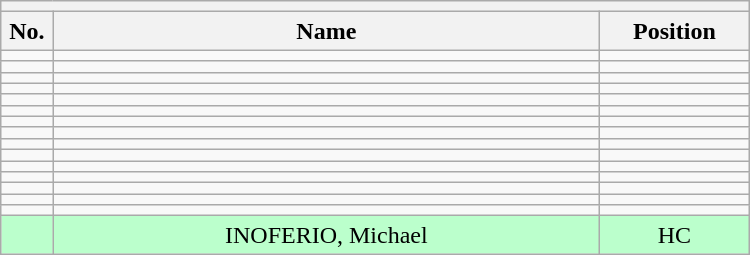<table class="wikitable mw-collapsible mw-collapsed" style="text-align:center; width:500px; border:none">
<tr>
<th style="text-align:left" colspan="3"></th>
</tr>
<tr>
<th style="width:7%">No.</th>
<th>Name</th>
<th style="width:20%">Position</th>
</tr>
<tr>
<td></td>
<td></td>
<td></td>
</tr>
<tr>
<td></td>
<td></td>
<td></td>
</tr>
<tr>
<td></td>
<td></td>
<td></td>
</tr>
<tr>
<td></td>
<td></td>
<td></td>
</tr>
<tr>
<td></td>
<td></td>
<td></td>
</tr>
<tr>
<td></td>
<td></td>
<td></td>
</tr>
<tr>
<td></td>
<td></td>
<td></td>
</tr>
<tr>
<td></td>
<td></td>
<td></td>
</tr>
<tr>
<td></td>
<td></td>
<td></td>
</tr>
<tr>
<td></td>
<td></td>
<td></td>
</tr>
<tr>
<td></td>
<td></td>
<td></td>
</tr>
<tr>
<td></td>
<td></td>
<td></td>
</tr>
<tr>
<td></td>
<td></td>
<td></td>
</tr>
<tr>
<td></td>
<td></td>
<td></td>
</tr>
<tr>
<td></td>
<td></td>
<td></td>
</tr>
<tr bgcolor=#BBFFCC>
<td></td>
<td>INOFERIO, Michael</td>
<td>HC</td>
</tr>
</table>
